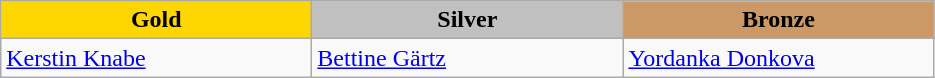<table class="wikitable" style="text-align:left">
<tr align="center">
<td width=200 bgcolor=gold><strong>Gold</strong></td>
<td width=200 bgcolor=silver><strong>Silver</strong></td>
<td width=200 bgcolor=CC9966><strong>Bronze</strong></td>
</tr>
<tr>
<td><a href='#'>Kerstin Knabe</a><br><em></em></td>
<td><a href='#'>Bettine Gärtz</a><br><em></em></td>
<td><a href='#'>Yordanka Donkova</a><br><em></em></td>
</tr>
</table>
